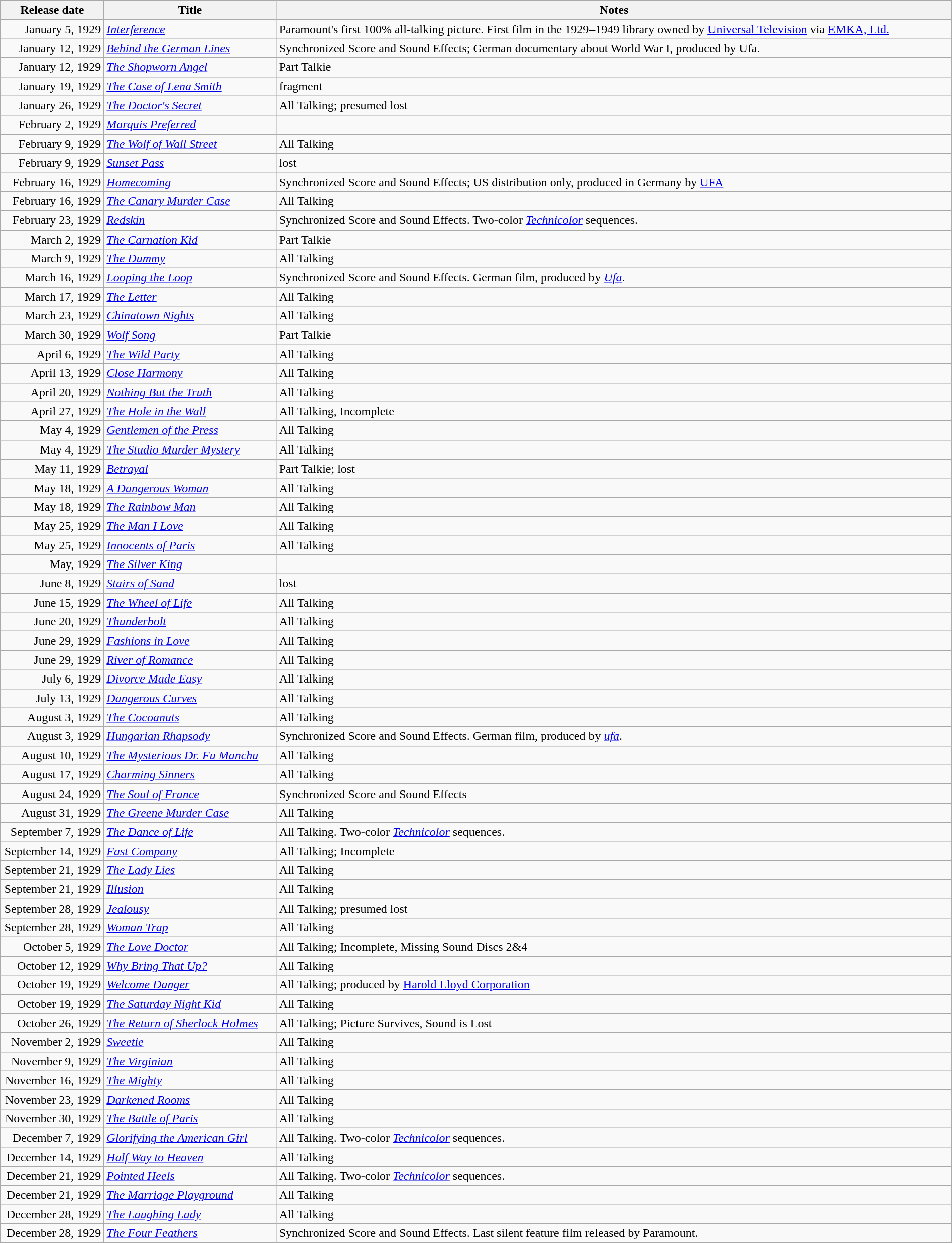<table class="wikitable sortable" style="width:100%;">
<tr>
<th scope="col" style="width:130px;">Release date</th>
<th>Title</th>
<th>Notes</th>
</tr>
<tr>
<td style="text-align:right;">January 5, 1929</td>
<td><em><a href='#'>Interference</a></em></td>
<td>Paramount's first 100% all-talking picture. First film in the 1929–1949 library owned by <a href='#'>Universal Television</a> via <a href='#'>EMKA, Ltd.</a></td>
</tr>
<tr>
<td style="text-align:right;">January 12, 1929</td>
<td><em><a href='#'>Behind the German Lines</a></em></td>
<td>Synchronized Score and Sound Effects; German documentary about World War I, produced by Ufa.</td>
</tr>
<tr>
<td style="text-align:right;">January 12, 1929</td>
<td><em><a href='#'>The Shopworn Angel</a></em></td>
<td>Part Talkie</td>
</tr>
<tr>
<td style="text-align:right;">January 19, 1929</td>
<td><em><a href='#'>The Case of Lena Smith</a></em></td>
<td>fragment</td>
</tr>
<tr>
<td style="text-align:right;">January 26, 1929</td>
<td><em><a href='#'>The Doctor's Secret</a></em></td>
<td>All Talking; presumed lost</td>
</tr>
<tr>
<td style="text-align:right;">February 2, 1929</td>
<td><em><a href='#'>Marquis Preferred</a></em></td>
<td></td>
</tr>
<tr>
<td style="text-align:right;">February 9, 1929</td>
<td><em><a href='#'>The Wolf of Wall Street</a></em></td>
<td>All Talking</td>
</tr>
<tr>
<td style="text-align:right;">February 9, 1929</td>
<td><em><a href='#'>Sunset Pass</a></em></td>
<td>lost</td>
</tr>
<tr>
<td style="text-align:right;">February 16, 1929</td>
<td><em><a href='#'>Homecoming</a></em></td>
<td>Synchronized Score and Sound Effects; US distribution only, produced in Germany by <a href='#'>UFA</a></td>
</tr>
<tr>
<td style="text-align:right;">February 16, 1929</td>
<td><em><a href='#'>The Canary Murder Case</a></em></td>
<td>All Talking</td>
</tr>
<tr>
<td style="text-align:right;">February 23, 1929</td>
<td><em><a href='#'>Redskin</a></em></td>
<td>Synchronized Score and Sound Effects. Two-color <em><a href='#'>Technicolor</a></em> sequences.</td>
</tr>
<tr>
<td style="text-align:right;">March 2, 1929</td>
<td><em><a href='#'>The Carnation Kid</a></em></td>
<td>Part Talkie</td>
</tr>
<tr>
<td style="text-align:right;">March 9, 1929</td>
<td><em><a href='#'>The Dummy</a></em></td>
<td>All Talking</td>
</tr>
<tr>
<td style="text-align:right;">March 16, 1929</td>
<td><em><a href='#'>Looping the Loop</a></em></td>
<td>Synchronized Score and Sound Effects. German film, produced by <em><a href='#'>Ufa</a></em>.</td>
</tr>
<tr>
<td style="text-align:right;">March 17, 1929</td>
<td><em><a href='#'>The Letter</a></em></td>
<td>All Talking</td>
</tr>
<tr>
<td style="text-align:right;">March 23, 1929</td>
<td><em><a href='#'>Chinatown Nights</a></em></td>
<td>All Talking</td>
</tr>
<tr>
<td style="text-align:right;">March 30, 1929</td>
<td><em><a href='#'>Wolf Song</a></em></td>
<td>Part Talkie</td>
</tr>
<tr>
<td style="text-align:right;">April 6, 1929</td>
<td><em><a href='#'>The Wild Party</a></em></td>
<td>All Talking</td>
</tr>
<tr>
<td style="text-align:right;">April 13, 1929</td>
<td><em><a href='#'>Close Harmony</a></em></td>
<td>All Talking</td>
</tr>
<tr>
<td style="text-align:right;">April 20, 1929</td>
<td><em><a href='#'>Nothing But the Truth</a></em></td>
<td>All Talking</td>
</tr>
<tr>
<td style="text-align:right;">April 27, 1929</td>
<td><em><a href='#'>The Hole in the Wall</a></em></td>
<td>All Talking, Incomplete</td>
</tr>
<tr>
<td style="text-align:right;">May 4, 1929</td>
<td><em><a href='#'>Gentlemen of the Press</a></em></td>
<td>All Talking</td>
</tr>
<tr>
<td style="text-align:right;">May 4, 1929</td>
<td><em><a href='#'>The Studio Murder Mystery</a></em></td>
<td>All Talking</td>
</tr>
<tr>
<td style="text-align:right;">May 11, 1929</td>
<td><em><a href='#'>Betrayal</a></em></td>
<td>Part Talkie; lost</td>
</tr>
<tr>
<td style="text-align:right;">May 18, 1929</td>
<td><em><a href='#'>A Dangerous Woman</a></em></td>
<td>All Talking</td>
</tr>
<tr>
<td style="text-align:right;">May 18, 1929</td>
<td><em><a href='#'>The Rainbow Man</a></em></td>
<td>All Talking</td>
</tr>
<tr>
<td style="text-align:right;">May 25, 1929</td>
<td><em><a href='#'>The Man I Love</a></em></td>
<td>All Talking</td>
</tr>
<tr>
<td style="text-align:right;">May 25, 1929</td>
<td><em><a href='#'>Innocents of Paris</a></em></td>
<td>All Talking</td>
</tr>
<tr>
<td style="text-align:right;">May, 1929</td>
<td><em><a href='#'>The Silver King</a></em></td>
<td></td>
</tr>
<tr>
<td style="text-align:right;">June 8, 1929</td>
<td><em><a href='#'>Stairs of Sand</a></em></td>
<td>lost</td>
</tr>
<tr>
<td style="text-align:right;">June 15, 1929</td>
<td><em><a href='#'>The Wheel of Life</a></em></td>
<td>All Talking</td>
</tr>
<tr>
<td style="text-align:right;">June 20, 1929</td>
<td><em><a href='#'>Thunderbolt</a></em></td>
<td>All Talking</td>
</tr>
<tr>
<td style="text-align:right;">June 29, 1929</td>
<td><em><a href='#'>Fashions in Love</a></em></td>
<td>All Talking</td>
</tr>
<tr>
<td style="text-align:right;">June 29, 1929</td>
<td><em><a href='#'>River of Romance</a></em></td>
<td>All Talking</td>
</tr>
<tr>
<td style="text-align:right;">July 6, 1929</td>
<td><em><a href='#'>Divorce Made Easy</a></em></td>
<td>All Talking</td>
</tr>
<tr>
<td style="text-align:right;">July 13, 1929</td>
<td><em><a href='#'>Dangerous Curves</a></em></td>
<td>All Talking</td>
</tr>
<tr>
<td style="text-align:right;">August 3, 1929</td>
<td><em><a href='#'>The Cocoanuts</a></em> </td>
<td>All Talking</td>
</tr>
<tr>
<td style="text-align:right;">August 3, 1929</td>
<td><em><a href='#'>Hungarian Rhapsody</a></em></td>
<td>Synchronized Score and Sound Effects. German film, produced by <em><a href='#'>ufa</a></em>.</td>
</tr>
<tr>
<td style="text-align:right;">August 10, 1929</td>
<td><em><a href='#'>The Mysterious Dr. Fu Manchu</a></em></td>
<td>All Talking</td>
</tr>
<tr>
<td style="text-align:right;">August 17, 1929</td>
<td><em><a href='#'>Charming Sinners</a></em></td>
<td>All Talking</td>
</tr>
<tr>
<td style="text-align:right;">August 24, 1929</td>
<td><em><a href='#'>The Soul of France</a></em></td>
<td>Synchronized Score and Sound Effects</td>
</tr>
<tr>
<td style="text-align:right;">August 31, 1929</td>
<td><em><a href='#'>The Greene Murder Case</a></em></td>
<td>All Talking</td>
</tr>
<tr>
<td style="text-align:right;">September 7, 1929</td>
<td><em><a href='#'>The Dance of Life</a></em></td>
<td>All Talking. Two-color <em><a href='#'>Technicolor</a></em> sequences.</td>
</tr>
<tr>
<td style="text-align:right;">September 14, 1929</td>
<td><em><a href='#'>Fast Company</a></em></td>
<td>All Talking; Incomplete</td>
</tr>
<tr>
<td style="text-align:right;">September 21, 1929</td>
<td><em><a href='#'>The Lady Lies</a></em></td>
<td>All Talking</td>
</tr>
<tr>
<td style="text-align:right;">September 21, 1929</td>
<td><em><a href='#'>Illusion</a></em></td>
<td>All Talking</td>
</tr>
<tr>
<td style="text-align:right;">September 28, 1929</td>
<td><em><a href='#'>Jealousy</a></em></td>
<td>All Talking; presumed lost</td>
</tr>
<tr>
<td style="text-align:right;">September 28, 1929</td>
<td><em><a href='#'>Woman Trap</a></em></td>
<td>All Talking</td>
</tr>
<tr>
<td style="text-align:right;">October 5, 1929</td>
<td><em><a href='#'>The Love Doctor</a></em></td>
<td>All Talking; Incomplete, Missing Sound Discs 2&4</td>
</tr>
<tr>
<td style="text-align:right;">October 12, 1929</td>
<td><em><a href='#'>Why Bring That Up?</a></em></td>
<td>All Talking</td>
</tr>
<tr>
<td style="text-align:right;">October 19, 1929</td>
<td><em><a href='#'>Welcome Danger</a></em></td>
<td>All Talking; produced by <a href='#'>Harold Lloyd Corporation</a></td>
</tr>
<tr>
<td style="text-align:right;">October 19, 1929</td>
<td><em><a href='#'>The Saturday Night Kid</a></em></td>
<td>All Talking</td>
</tr>
<tr>
<td style="text-align:right;">October 26, 1929</td>
<td><em><a href='#'>The Return of Sherlock Holmes</a></em></td>
<td>All Talking; Picture Survives, Sound is Lost</td>
</tr>
<tr>
<td style="text-align:right;">November 2, 1929</td>
<td><em><a href='#'>Sweetie</a></em></td>
<td>All Talking</td>
</tr>
<tr>
<td style="text-align:right;">November 9, 1929</td>
<td><em><a href='#'>The Virginian</a></em></td>
<td>All Talking</td>
</tr>
<tr>
<td style="text-align:right;">November 16, 1929</td>
<td><em><a href='#'>The Mighty</a></em></td>
<td>All Talking</td>
</tr>
<tr>
<td style="text-align:right;">November 23, 1929</td>
<td><em><a href='#'>Darkened Rooms</a></em></td>
<td>All Talking</td>
</tr>
<tr>
<td style="text-align:right;">November 30, 1929</td>
<td><em><a href='#'>The Battle of Paris</a></em></td>
<td>All Talking</td>
</tr>
<tr>
<td style="text-align:right;">December 7, 1929</td>
<td><em><a href='#'>Glorifying the American Girl</a></em></td>
<td>All Talking. Two-color <em><a href='#'>Technicolor</a></em> sequences.</td>
</tr>
<tr>
<td style="text-align:right;">December 14, 1929</td>
<td><em><a href='#'>Half Way to Heaven</a></em></td>
<td>All Talking</td>
</tr>
<tr>
<td style="text-align:right;">December 21, 1929</td>
<td><em><a href='#'>Pointed Heels</a></em></td>
<td>All Talking. Two-color <em><a href='#'>Technicolor</a></em> sequences.</td>
</tr>
<tr>
<td style="text-align:right;">December 21, 1929</td>
<td><em><a href='#'>The Marriage Playground</a></em></td>
<td>All Talking</td>
</tr>
<tr>
<td style="text-align:right;">December 28, 1929</td>
<td><em><a href='#'>The Laughing Lady</a></em></td>
<td>All Talking</td>
</tr>
<tr>
<td style="text-align:right;">December 28, 1929</td>
<td><em><a href='#'>The Four Feathers</a></em></td>
<td>Synchronized Score and Sound Effects. Last silent feature film released by Paramount.</td>
</tr>
</table>
